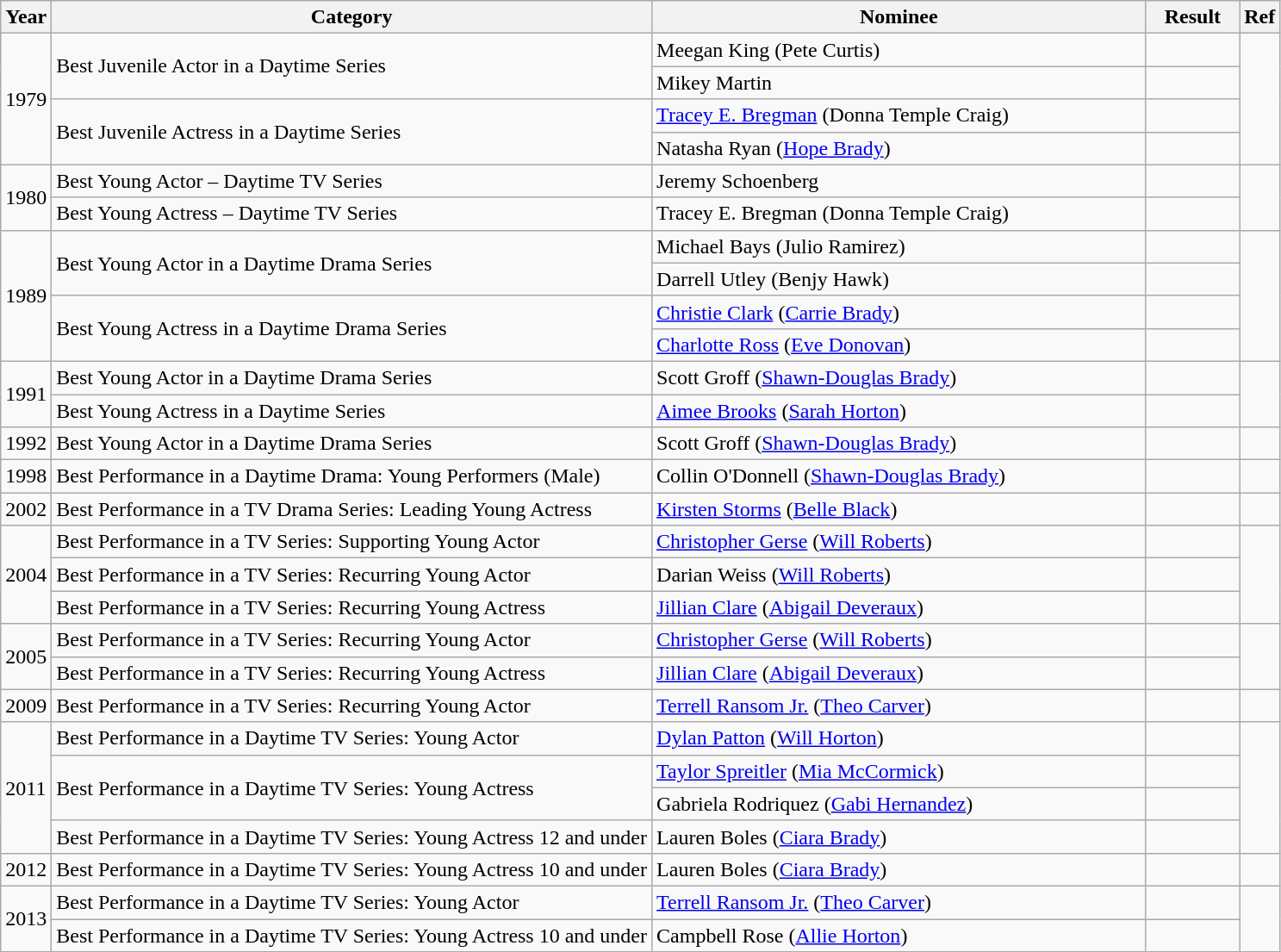<table class="wikitable">
<tr>
<th>Year</th>
<th>Category</th>
<th style="width:375px;">Nominee</th>
<th width="65">Result</th>
<th>Ref</th>
</tr>
<tr>
<td rowspan="4">1979</td>
<td rowspan="2">Best Juvenile Actor in a Daytime Series</td>
<td>Meegan King (Pete Curtis)</td>
<td></td>
<td rowspan="4"></td>
</tr>
<tr>
<td>Mikey Martin</td>
<td></td>
</tr>
<tr>
<td rowspan="2">Best Juvenile Actress in a Daytime Series</td>
<td><a href='#'>Tracey E. Bregman</a> (Donna Temple Craig)</td>
<td></td>
</tr>
<tr>
<td>Natasha Ryan (<a href='#'>Hope Brady</a>)</td>
<td></td>
</tr>
<tr>
<td rowspan="2">1980</td>
<td>Best Young Actor – Daytime TV Series</td>
<td>Jeremy Schoenberg</td>
<td></td>
<td rowspan="2"></td>
</tr>
<tr>
<td>Best Young Actress – Daytime TV Series</td>
<td>Tracey E. Bregman (Donna Temple Craig)</td>
<td></td>
</tr>
<tr>
<td rowspan="4">1989</td>
<td rowspan="2">Best Young Actor in a Daytime Drama Series</td>
<td>Michael Bays (Julio Ramirez)</td>
<td></td>
<td rowspan="4"></td>
</tr>
<tr>
<td>Darrell Utley (Benjy Hawk)</td>
<td></td>
</tr>
<tr>
<td rowspan="2">Best Young Actress in a Daytime Drama Series</td>
<td><a href='#'>Christie Clark</a> (<a href='#'>Carrie Brady</a>)</td>
<td></td>
</tr>
<tr>
<td><a href='#'>Charlotte Ross</a> (<a href='#'>Eve Donovan</a>)</td>
<td></td>
</tr>
<tr>
<td rowspan="2">1991</td>
<td>Best Young Actor in a Daytime Drama Series</td>
<td>Scott Groff (<a href='#'>Shawn-Douglas Brady</a>)</td>
<td></td>
<td rowspan="2"></td>
</tr>
<tr>
<td>Best Young Actress in a Daytime Series</td>
<td><a href='#'>Aimee Brooks</a> (<a href='#'>Sarah Horton</a>)</td>
<td></td>
</tr>
<tr>
<td>1992</td>
<td>Best Young Actor in a Daytime Drama Series</td>
<td>Scott Groff (<a href='#'>Shawn-Douglas Brady</a>)</td>
<td></td>
<td></td>
</tr>
<tr>
<td>1998</td>
<td>Best Performance in a Daytime Drama: Young Performers (Male)</td>
<td>Collin O'Donnell (<a href='#'>Shawn-Douglas Brady</a>)</td>
<td></td>
<td></td>
</tr>
<tr>
<td>2002</td>
<td>Best Performance in a TV Drama Series: Leading Young Actress</td>
<td><a href='#'>Kirsten Storms</a> (<a href='#'>Belle Black</a>)</td>
<td></td>
<td></td>
</tr>
<tr>
<td rowspan="3">2004</td>
<td>Best Performance in a TV Series: Supporting Young Actor</td>
<td><a href='#'>Christopher Gerse</a> (<a href='#'>Will Roberts</a>)</td>
<td></td>
<td rowspan="3"></td>
</tr>
<tr>
<td>Best Performance in a TV Series: Recurring Young Actor</td>
<td>Darian Weiss (<a href='#'>Will Roberts</a>)</td>
<td></td>
</tr>
<tr>
<td>Best Performance in a TV Series: Recurring Young Actress</td>
<td><a href='#'>Jillian Clare</a> (<a href='#'>Abigail Deveraux</a>)</td>
<td></td>
</tr>
<tr>
<td rowspan="2">2005</td>
<td>Best Performance in a TV Series: Recurring Young Actor</td>
<td><a href='#'>Christopher Gerse</a> (<a href='#'>Will Roberts</a>)</td>
<td></td>
<td rowspan="2"></td>
</tr>
<tr>
<td>Best Performance in a TV Series: Recurring Young Actress</td>
<td><a href='#'>Jillian Clare</a> (<a href='#'>Abigail Deveraux</a>)</td>
<td></td>
</tr>
<tr>
<td>2009</td>
<td>Best Performance in a TV Series: Recurring Young Actor</td>
<td><a href='#'>Terrell Ransom Jr.</a> (<a href='#'>Theo Carver</a>)</td>
<td></td>
<td></td>
</tr>
<tr>
<td rowspan="4">2011</td>
<td>Best Performance in a Daytime TV Series: Young Actor</td>
<td><a href='#'>Dylan Patton</a> (<a href='#'>Will Horton</a>)</td>
<td></td>
<td rowspan="4"></td>
</tr>
<tr>
<td rowspan="2">Best Performance in a Daytime TV Series: Young Actress</td>
<td><a href='#'>Taylor Spreitler</a> (<a href='#'>Mia McCormick</a>)</td>
<td></td>
</tr>
<tr>
<td>Gabriela Rodriquez (<a href='#'>Gabi Hernandez</a>)</td>
<td></td>
</tr>
<tr>
<td>Best Performance in a Daytime TV Series: Young Actress 12 and under</td>
<td>Lauren Boles (<a href='#'>Ciara Brady</a>)</td>
<td></td>
</tr>
<tr>
<td>2012</td>
<td>Best Performance in a Daytime TV Series: Young Actress 10 and under</td>
<td>Lauren Boles (<a href='#'>Ciara Brady</a>)</td>
<td></td>
<td></td>
</tr>
<tr>
<td rowspan="2">2013</td>
<td>Best Performance in a Daytime TV Series: Young Actor</td>
<td><a href='#'>Terrell Ransom Jr.</a> (<a href='#'>Theo Carver</a>)</td>
<td></td>
<td rowspan="2"></td>
</tr>
<tr>
<td>Best Performance in a Daytime TV Series: Young Actress 10 and under</td>
<td>Campbell Rose (<a href='#'>Allie Horton</a>)</td>
<td></td>
</tr>
</table>
